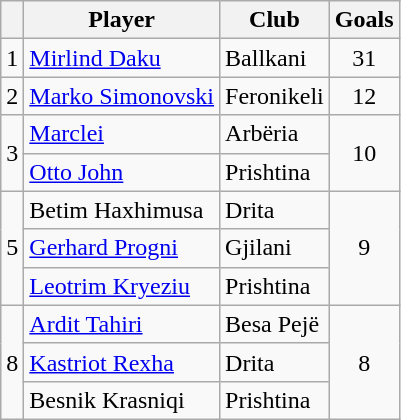<table class="wikitable">
<tr>
<th></th>
<th>Player</th>
<th>Club</th>
<th>Goals</th>
</tr>
<tr>
<td align="center">1</td>
<td> <a href='#'>Mirlind Daku</a></td>
<td>Ballkani</td>
<td align="center">31</td>
</tr>
<tr>
<td align="center">2</td>
<td> <a href='#'>Marko Simonovski</a></td>
<td>Feronikeli</td>
<td align="center">12</td>
</tr>
<tr>
<td align="center" rowspan="2">3</td>
<td> <a href='#'>Marclei</a></td>
<td>Arbëria</td>
<td align="center" rowspan="2">10</td>
</tr>
<tr>
<td> <a href='#'>Otto John</a></td>
<td>Prishtina</td>
</tr>
<tr>
<td align="center" rowspan="3">5</td>
<td> Betim Haxhimusa</td>
<td>Drita</td>
<td align="center" rowspan="3">9</td>
</tr>
<tr>
<td> <a href='#'>Gerhard Progni</a></td>
<td>Gjilani</td>
</tr>
<tr>
<td> <a href='#'>Leotrim Kryeziu</a></td>
<td>Prishtina</td>
</tr>
<tr>
<td align="center" rowspan="3">8</td>
<td> <a href='#'>Ardit Tahiri</a></td>
<td>Besa Pejë</td>
<td align="center" rowspan="3">8</td>
</tr>
<tr>
<td> <a href='#'>Kastriot Rexha</a></td>
<td>Drita</td>
</tr>
<tr>
<td> Besnik Krasniqi</td>
<td>Prishtina</td>
</tr>
</table>
